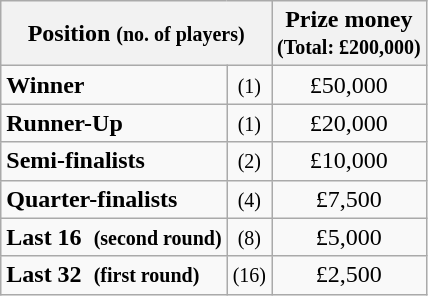<table class="wikitable">
<tr>
<th colspan=2>Position <small>(no. of players)</small></th>
<th>Prize money<br><small>(Total: £200,000)</small></th>
</tr>
<tr>
<td><strong>Winner</strong></td>
<td align=center><small>(1)</small></td>
<td align=center>£50,000</td>
</tr>
<tr>
<td><strong>Runner-Up</strong></td>
<td align=center><small>(1)</small></td>
<td align=center>£20,000</td>
</tr>
<tr>
<td><strong>Semi-finalists</strong></td>
<td align=center><small>(2)</small></td>
<td align=center>£10,000</td>
</tr>
<tr>
<td><strong>Quarter-finalists</strong></td>
<td align=center><small>(4)</small></td>
<td align=center>£7,500</td>
</tr>
<tr>
<td><strong>Last 16  <small>(second round)</small></strong></td>
<td align=center><small>(8)</small></td>
<td align=center>£5,000</td>
</tr>
<tr>
<td><strong>Last 32  <small>(first round)</small></strong></td>
<td align=center><small>(16)</small></td>
<td align=center>£2,500</td>
</tr>
</table>
